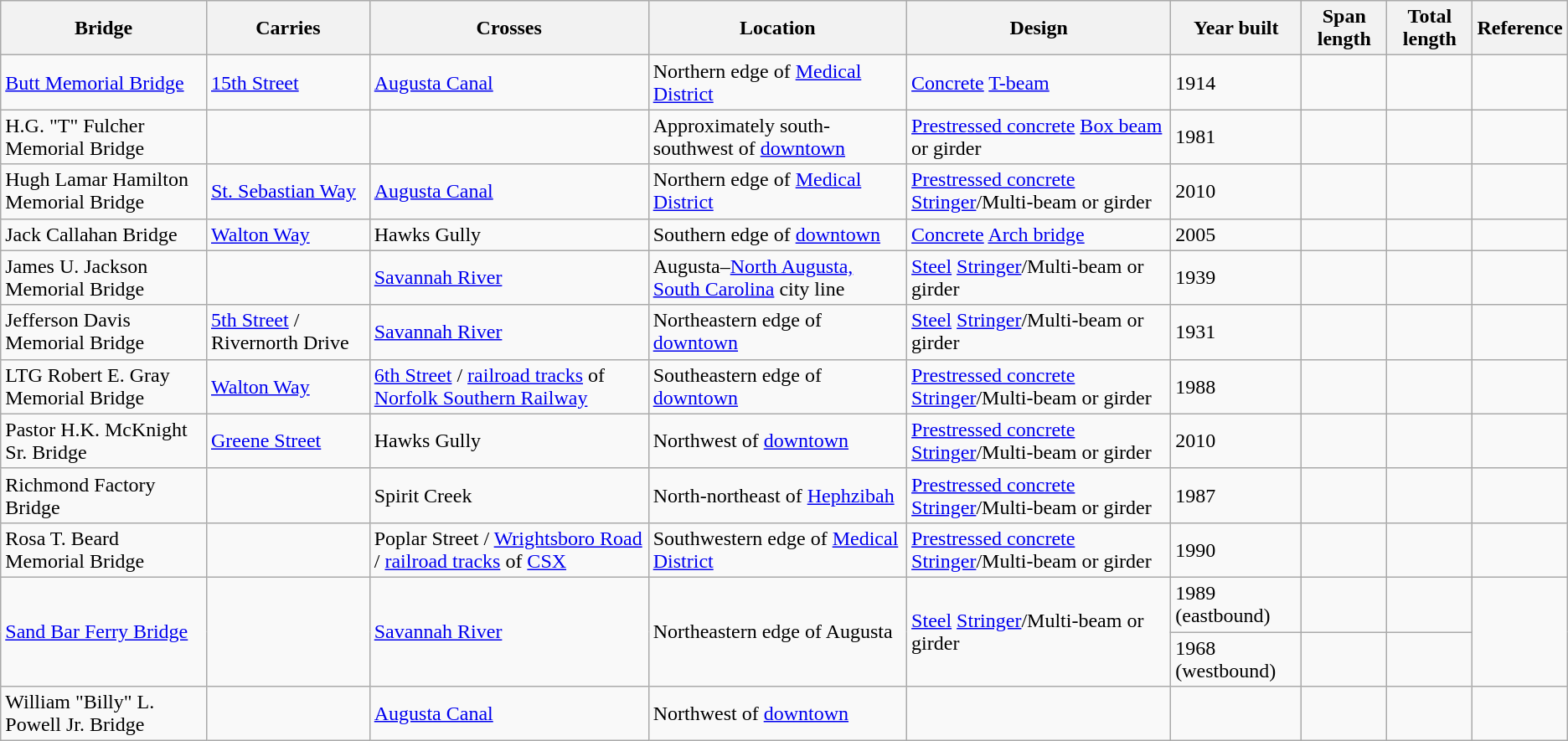<table class="wikitable sortable">
<tr>
<th scope="col">Bridge</th>
<th scope="col" class="unsortable">Carries</th>
<th scope="col">Crosses</th>
<th scope="col">Location</th>
<th scope="col">Design</th>
<th scope="col">Year built</th>
<th scope="col">Span length</th>
<th scope="col">Total length</th>
<th scope="col" class="unsortable">Reference</th>
</tr>
<tr>
<td><a href='#'>Butt Memorial Bridge</a></td>
<td><a href='#'>15th Street</a></td>
<td><a href='#'>Augusta Canal</a></td>
<td>Northern edge of <a href='#'>Medical District</a></td>
<td><a href='#'>Concrete</a> <a href='#'>T-beam</a></td>
<td>1914</td>
<td></td>
<td></td>
<td></td>
</tr>
<tr>
<td>H.G. "T" Fulcher Memorial Bridge</td>
<td></td>
<td></td>
<td>Approximately  south-southwest of <a href='#'>downtown</a></td>
<td><a href='#'>Prestressed concrete</a> <a href='#'>Box beam</a> or girder</td>
<td>1981</td>
<td></td>
<td></td>
<td></td>
</tr>
<tr>
<td>Hugh Lamar Hamilton Memorial Bridge</td>
<td><a href='#'>St. Sebastian Way</a></td>
<td><a href='#'>Augusta Canal</a></td>
<td>Northern edge of <a href='#'>Medical District</a></td>
<td><a href='#'>Prestressed concrete</a> <a href='#'>Stringer</a>/Multi-beam or girder</td>
<td>2010</td>
<td></td>
<td></td>
<td></td>
</tr>
<tr>
<td>Jack Callahan Bridge</td>
<td><a href='#'>Walton Way</a></td>
<td>Hawks Gully</td>
<td>Southern edge of <a href='#'>downtown</a></td>
<td><a href='#'>Concrete</a> <a href='#'>Arch bridge</a></td>
<td>2005</td>
<td></td>
<td></td>
<td></td>
</tr>
<tr>
<td>James U. Jackson Memorial Bridge</td>
<td></td>
<td><a href='#'>Savannah River</a></td>
<td>Augusta–<a href='#'>North Augusta, South Carolina</a> city line</td>
<td><a href='#'>Steel</a> <a href='#'>Stringer</a>/Multi-beam or girder</td>
<td>1939</td>
<td></td>
<td></td>
<td></td>
</tr>
<tr>
<td>Jefferson Davis Memorial Bridge</td>
<td><a href='#'>5th Street</a> / Rivernorth Drive</td>
<td><a href='#'>Savannah River</a></td>
<td>Northeastern edge of <a href='#'>downtown</a></td>
<td><a href='#'>Steel</a> <a href='#'>Stringer</a>/Multi-beam or girder</td>
<td>1931</td>
<td></td>
<td></td>
<td></td>
</tr>
<tr>
<td>LTG Robert E. Gray Memorial Bridge</td>
<td><a href='#'>Walton Way</a></td>
<td><a href='#'>6th Street</a> / <a href='#'>railroad tracks</a> of <a href='#'>Norfolk Southern Railway</a></td>
<td>Southeastern edge of <a href='#'>downtown</a></td>
<td><a href='#'>Prestressed concrete</a> <a href='#'>Stringer</a>/Multi-beam or girder</td>
<td>1988</td>
<td></td>
<td></td>
<td></td>
</tr>
<tr>
<td>Pastor H.K. McKnight Sr. Bridge</td>
<td><a href='#'>Greene Street</a></td>
<td>Hawks Gully</td>
<td>Northwest of <a href='#'>downtown</a></td>
<td><a href='#'>Prestressed concrete</a> <a href='#'>Stringer</a>/Multi-beam or girder</td>
<td>2010</td>
<td></td>
<td></td>
<td></td>
</tr>
<tr>
<td>Richmond Factory Bridge</td>
<td></td>
<td>Spirit Creek</td>
<td>North-northeast of <a href='#'>Hephzibah</a></td>
<td><a href='#'>Prestressed concrete</a> <a href='#'>Stringer</a>/Multi-beam or girder</td>
<td>1987</td>
<td></td>
<td></td>
<td></td>
</tr>
<tr>
<td>Rosa T. Beard Memorial Bridge</td>
<td></td>
<td>Poplar Street / <a href='#'>Wrightsboro Road</a> / <a href='#'>railroad tracks</a> of <a href='#'>CSX</a></td>
<td>Southwestern edge of <a href='#'>Medical District</a></td>
<td><a href='#'>Prestressed concrete</a> <a href='#'>Stringer</a>/Multi-beam or girder</td>
<td>1990</td>
<td></td>
<td></td>
<td></td>
</tr>
<tr>
<td rowspan="2"><a href='#'>Sand Bar Ferry Bridge</a></td>
<td rowspan="2"></td>
<td rowspan="2"><a href='#'>Savannah River</a></td>
<td rowspan="2">Northeastern edge of Augusta</td>
<td rowspan="2"><a href='#'>Steel</a> <a href='#'>Stringer</a>/Multi-beam or girder</td>
<td>1989 (eastbound)</td>
<td></td>
<td></td>
<td rowspan="2"></td>
</tr>
<tr>
<td>1968 (westbound)</td>
<td></td>
<td></td>
</tr>
<tr>
<td>William "Billy" L. Powell Jr. Bridge</td>
<td></td>
<td><a href='#'>Augusta Canal</a></td>
<td>Northwest of <a href='#'>downtown</a></td>
<td></td>
<td></td>
<td></td>
<td></td>
<td></td>
</tr>
</table>
